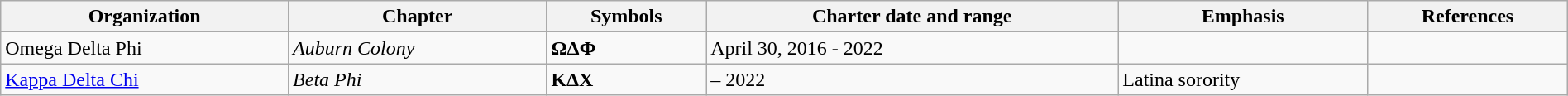<table class="wikitable" style="width:100%;">
<tr>
<th>Organization</th>
<th>Chapter</th>
<th>Symbols</th>
<th>Charter date and range</th>
<th>Emphasis</th>
<th>References</th>
</tr>
<tr>
<td>Omega Delta Phi</td>
<td><em>Auburn Colony</em></td>
<td><strong>ΩΔΦ</strong></td>
<td>April 30, 2016 - 2022</td>
<td></td>
<td></td>
</tr>
<tr>
<td><a href='#'>Kappa Delta Chi</a></td>
<td><em>Beta Phi</em></td>
<td><strong>ΚΔΧ</strong></td>
<td> – 2022</td>
<td>Latina sorority</td>
<td></td>
</tr>
</table>
